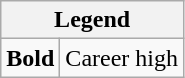<table class="wikitable mw-collapsible mw-collapsed">
<tr>
<th colspan="2">Legend</th>
</tr>
<tr>
<td><strong>Bold</strong></td>
<td>Career high</td>
</tr>
</table>
